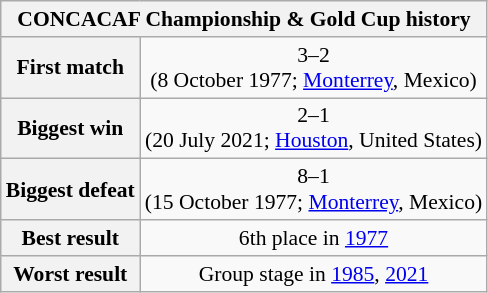<table class="wikitable collapsible collapsed" style="text-align: center;font-size:90%;">
<tr>
<th colspan=2>CONCACAF Championship & Gold Cup history</th>
</tr>
<tr>
<th>First match</th>
<td> 3–2 <br> (8 October 1977; <a href='#'>Monterrey</a>, Mexico)</td>
</tr>
<tr>
<th>Biggest win</th>
<td> 2–1 <br> (20 July 2021; <a href='#'>Houston</a>, United States)</td>
</tr>
<tr>
<th>Biggest defeat</th>
<td> 8–1 <br> (15 October 1977; <a href='#'>Monterrey</a>, Mexico)</td>
</tr>
<tr>
<th>Best result</th>
<td>6th place in <a href='#'>1977</a></td>
</tr>
<tr>
<th>Worst result</th>
<td>Group stage in <a href='#'>1985</a>, <a href='#'>2021</a></td>
</tr>
</table>
